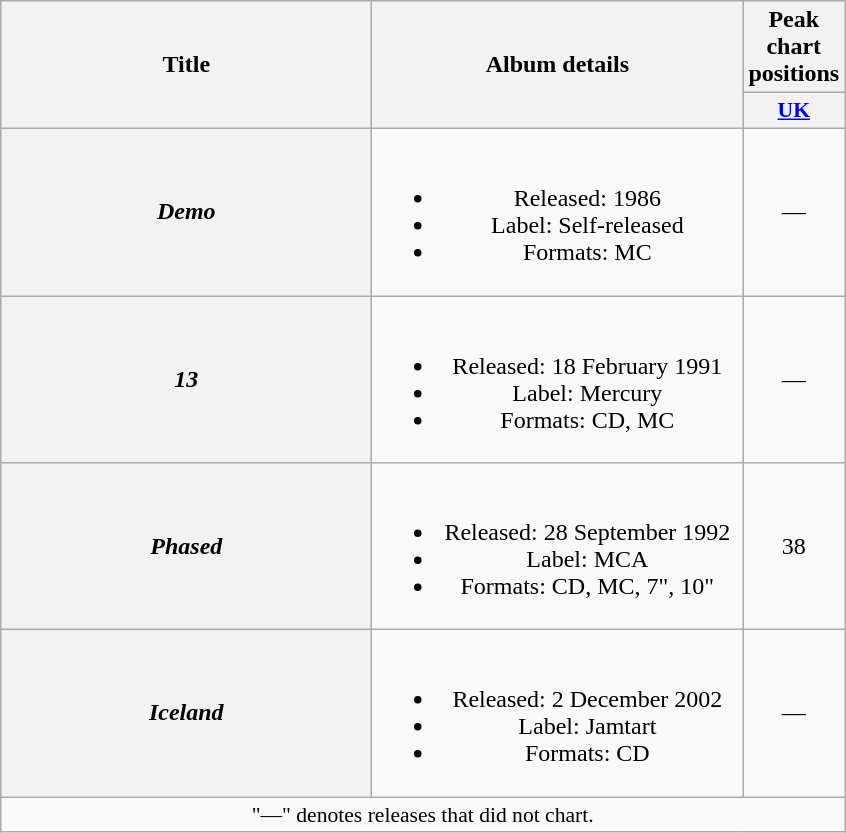<table class="wikitable plainrowheaders" style="text-align:center;">
<tr>
<th rowspan="2" scope="col" style="width:15em;">Title</th>
<th rowspan="2" scope="col" style="width:15em;">Album details</th>
<th>Peak chart positions</th>
</tr>
<tr>
<th scope="col" style="width:2em;font-size:90%;"><a href='#'>UK</a><br></th>
</tr>
<tr>
<th scope="row"><em>Demo</em></th>
<td><br><ul><li>Released: 1986</li><li>Label: Self-released</li><li>Formats: MC</li></ul></td>
<td>—</td>
</tr>
<tr>
<th scope="row"><em>13</em></th>
<td><br><ul><li>Released: 18 February 1991</li><li>Label: Mercury</li><li>Formats: CD, MC</li></ul></td>
<td>—</td>
</tr>
<tr>
<th scope="row"><em>Phased</em></th>
<td><br><ul><li>Released: 28 September 1992</li><li>Label: MCA</li><li>Formats: CD, MC, 7", 10"</li></ul></td>
<td>38</td>
</tr>
<tr>
<th scope="row"><em>Iceland</em></th>
<td><br><ul><li>Released: 2 December 2002</li><li>Label: Jamtart</li><li>Formats: CD</li></ul></td>
<td>—</td>
</tr>
<tr>
<td colspan="3" style="font-size:90%">"—" denotes releases that did not chart.</td>
</tr>
</table>
